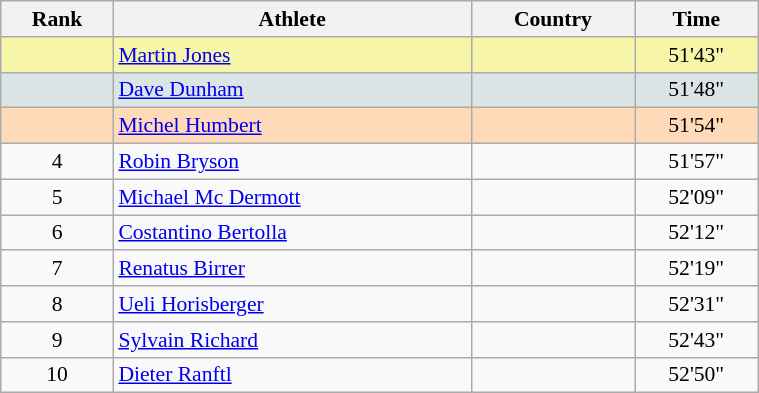<table class="wikitable" width=40% style="font-size:90%; text-align:center;">
<tr>
<th>Rank</th>
<th>Athlete</th>
<th>Country</th>
<th>Time</th>
</tr>
<tr bgcolor="#F7F6A8">
<td></td>
<td align=left><a href='#'>Martin Jones</a></td>
<td align=left></td>
<td>51'43"</td>
</tr>
<tr bgcolor="#DCE5E5">
<td></td>
<td align=left><a href='#'>Dave Dunham</a></td>
<td align=left></td>
<td>51'48"</td>
</tr>
<tr bgcolor="#FFDAB9">
<td></td>
<td align=left><a href='#'>Michel Humbert</a></td>
<td align=left></td>
<td>51'54"</td>
</tr>
<tr>
<td>4</td>
<td align=left><a href='#'>Robin Bryson</a></td>
<td align=left></td>
<td>51'57"</td>
</tr>
<tr>
<td>5</td>
<td align=left><a href='#'>Michael Mc Dermott</a></td>
<td align=left></td>
<td>52'09"</td>
</tr>
<tr>
<td>6</td>
<td align=left><a href='#'>Costantino Bertolla</a></td>
<td align=left></td>
<td>52'12"</td>
</tr>
<tr>
<td>7</td>
<td align=left><a href='#'>Renatus Birrer</a></td>
<td align=left></td>
<td>52'19"</td>
</tr>
<tr>
<td>8</td>
<td align=left><a href='#'>Ueli Horisberger</a></td>
<td align=left></td>
<td>52'31"</td>
</tr>
<tr>
<td>9</td>
<td align=left><a href='#'>Sylvain Richard</a></td>
<td align=left></td>
<td>52'43"</td>
</tr>
<tr>
<td>10</td>
<td align=left><a href='#'>Dieter Ranftl</a></td>
<td align=left></td>
<td>52'50"</td>
</tr>
</table>
